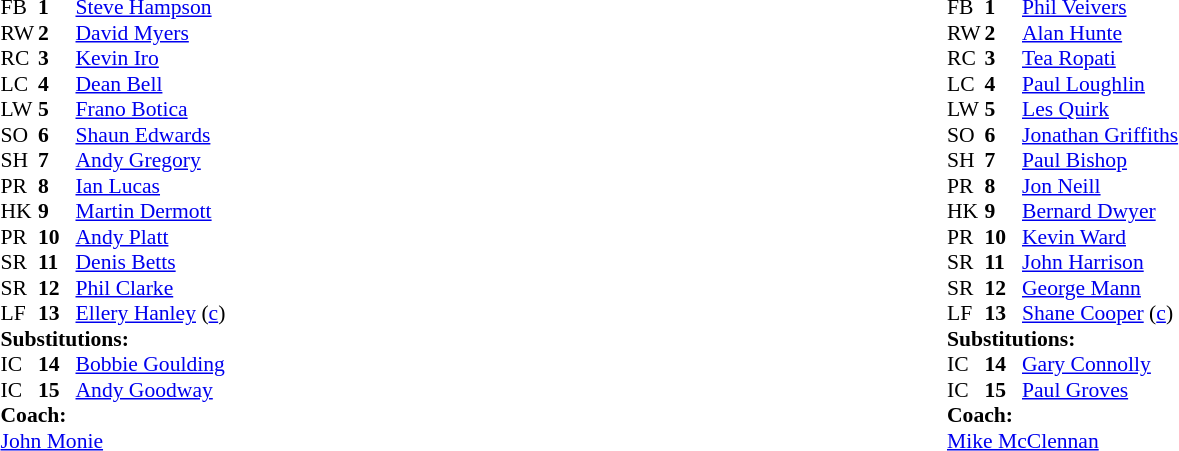<table width="100%">
<tr>
<td valign="top" width="50%"><br><table style="font-size: 90%" cellspacing="0" cellpadding="0">
<tr>
<th width="25"></th>
<th width="25"></th>
</tr>
<tr>
<td>FB</td>
<td><strong>1</strong></td>
<td><a href='#'>Steve Hampson</a></td>
</tr>
<tr>
<td>RW</td>
<td><strong>2</strong></td>
<td><a href='#'>David Myers</a></td>
</tr>
<tr>
<td>RC</td>
<td><strong>3</strong></td>
<td><a href='#'>Kevin Iro</a></td>
</tr>
<tr>
<td>LC</td>
<td><strong>4</strong></td>
<td><a href='#'>Dean Bell</a></td>
</tr>
<tr>
<td>LW</td>
<td><strong>5</strong></td>
<td><a href='#'>Frano Botica</a></td>
</tr>
<tr>
<td>SO</td>
<td><strong>6</strong></td>
<td><a href='#'>Shaun Edwards</a></td>
</tr>
<tr>
<td>SH</td>
<td><strong>7</strong></td>
<td><a href='#'>Andy Gregory</a></td>
</tr>
<tr>
<td>PR</td>
<td><strong>8</strong></td>
<td><a href='#'>Ian Lucas</a></td>
</tr>
<tr>
<td>HK</td>
<td><strong>9</strong></td>
<td><a href='#'>Martin Dermott</a></td>
</tr>
<tr>
<td>PR</td>
<td><strong>10</strong></td>
<td><a href='#'>Andy Platt</a></td>
</tr>
<tr>
<td>SR</td>
<td><strong>11</strong></td>
<td><a href='#'>Denis Betts</a></td>
</tr>
<tr>
<td>SR</td>
<td><strong>12</strong></td>
<td><a href='#'>Phil Clarke</a></td>
</tr>
<tr>
<td>LF</td>
<td><strong>13</strong></td>
<td><a href='#'>Ellery Hanley</a> (<a href='#'>c</a>)</td>
</tr>
<tr>
<td colspan=3><strong>Substitutions:</strong></td>
</tr>
<tr>
<td>IC</td>
<td><strong>14</strong></td>
<td><a href='#'>Bobbie Goulding</a></td>
</tr>
<tr>
<td>IC</td>
<td><strong>15</strong></td>
<td><a href='#'>Andy Goodway</a></td>
</tr>
<tr>
<td colspan=3><strong>Coach:</strong></td>
</tr>
<tr>
<td colspan="4"><a href='#'>John Monie</a></td>
</tr>
</table>
</td>
<td valign="top" width="50%"><br><table style="font-size: 90%" cellspacing="0" cellpadding="0">
<tr>
<th width="25"></th>
<th width="25"></th>
</tr>
<tr>
<td>FB</td>
<td><strong>1</strong></td>
<td><a href='#'>Phil Veivers</a></td>
</tr>
<tr>
<td>RW</td>
<td><strong>2</strong></td>
<td><a href='#'>Alan Hunte</a></td>
</tr>
<tr>
<td>RC</td>
<td><strong>3</strong></td>
<td><a href='#'>Tea Ropati</a></td>
</tr>
<tr>
<td>LC</td>
<td><strong>4</strong></td>
<td><a href='#'>Paul Loughlin</a></td>
</tr>
<tr>
<td>LW</td>
<td><strong>5</strong></td>
<td><a href='#'>Les Quirk</a></td>
</tr>
<tr>
<td>SO</td>
<td><strong>6</strong></td>
<td><a href='#'>Jonathan Griffiths</a></td>
</tr>
<tr>
<td>SH</td>
<td><strong>7</strong></td>
<td><a href='#'>Paul Bishop</a></td>
</tr>
<tr>
<td>PR</td>
<td><strong>8</strong></td>
<td><a href='#'>Jon Neill</a></td>
</tr>
<tr>
<td>HK</td>
<td><strong>9</strong></td>
<td><a href='#'>Bernard Dwyer</a></td>
</tr>
<tr>
<td>PR</td>
<td><strong>10</strong></td>
<td><a href='#'>Kevin Ward</a></td>
</tr>
<tr>
<td>SR</td>
<td><strong>11</strong></td>
<td><a href='#'>John Harrison</a></td>
</tr>
<tr>
<td>SR</td>
<td><strong>12</strong></td>
<td><a href='#'>George Mann</a></td>
</tr>
<tr>
<td>LF</td>
<td><strong>13</strong></td>
<td><a href='#'>Shane Cooper</a> (<a href='#'>c</a>)</td>
</tr>
<tr>
<td colspan=3><strong>Substitutions:</strong></td>
</tr>
<tr>
<td>IC</td>
<td><strong>14</strong></td>
<td><a href='#'>Gary Connolly</a></td>
</tr>
<tr>
<td>IC</td>
<td><strong>15</strong></td>
<td><a href='#'>Paul Groves</a></td>
</tr>
<tr>
<td colspan=3><strong>Coach:</strong></td>
</tr>
<tr>
<td colspan="4"><a href='#'>Mike McClennan</a></td>
</tr>
</table>
</td>
</tr>
</table>
